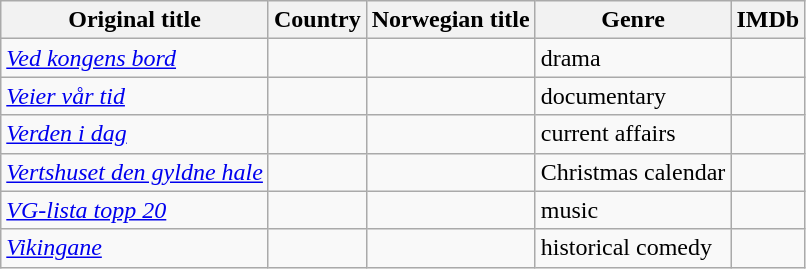<table class="wikitable">
<tr>
<th>Original title</th>
<th>Country</th>
<th>Norwegian title</th>
<th>Genre</th>
<th>IMDb</th>
</tr>
<tr>
<td><em><a href='#'>Ved kongens bord</a></em></td>
<td></td>
<td></td>
<td>drama</td>
<td></td>
</tr>
<tr>
<td><em><a href='#'>Veier vår tid</a></em></td>
<td></td>
<td></td>
<td>documentary</td>
<td></td>
</tr>
<tr>
<td><em><a href='#'>Verden i dag</a></em></td>
<td></td>
<td></td>
<td>current affairs</td>
<td></td>
</tr>
<tr>
<td><em><a href='#'>Vertshuset den gyldne hale</a></em></td>
<td></td>
<td></td>
<td>Christmas calendar</td>
<td></td>
</tr>
<tr>
<td><em><a href='#'>VG-lista topp 20</a></em></td>
<td></td>
<td></td>
<td>music</td>
<td></td>
</tr>
<tr>
<td><em><a href='#'>Vikingane</a></em></td>
<td></td>
<td></td>
<td>historical comedy</td>
<td></td>
</tr>
</table>
